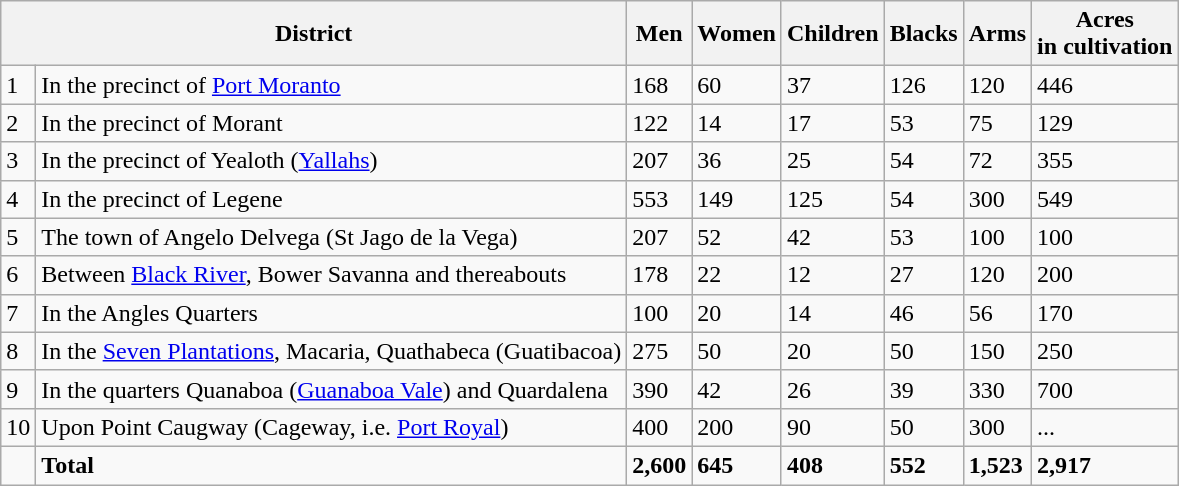<table class="wikitable">
<tr>
<th colspan="2">District</th>
<th>Men</th>
<th>Women</th>
<th>Children</th>
<th>Blacks</th>
<th>Arms</th>
<th>Acres <br>in cultivation</th>
</tr>
<tr>
<td>1</td>
<td>In the precinct of <a href='#'>Port Moranto</a></td>
<td>168</td>
<td>60</td>
<td>37</td>
<td>126</td>
<td>120</td>
<td>446</td>
</tr>
<tr>
<td>2</td>
<td>In the precinct of Morant</td>
<td>122</td>
<td>14</td>
<td>17</td>
<td>53</td>
<td>75</td>
<td>129</td>
</tr>
<tr>
<td>3</td>
<td>In the precinct of Yealoth (<a href='#'>Yallahs</a>)</td>
<td>207</td>
<td>36</td>
<td>25</td>
<td>54</td>
<td>72</td>
<td>355</td>
</tr>
<tr>
<td>4</td>
<td>In the precinct of Legene</td>
<td>553</td>
<td>149</td>
<td>125</td>
<td>54</td>
<td>300</td>
<td>549</td>
</tr>
<tr>
<td>5</td>
<td>The town of Angelo Delvega (St Jago de la Vega)</td>
<td>207</td>
<td>52</td>
<td>42</td>
<td>53</td>
<td>100</td>
<td>100</td>
</tr>
<tr>
<td>6</td>
<td>Between <a href='#'>Black River</a>, Bower Savanna and thereabouts</td>
<td>178</td>
<td>22</td>
<td>12</td>
<td>27</td>
<td>120</td>
<td>200</td>
</tr>
<tr>
<td>7</td>
<td>In the Angles Quarters</td>
<td>100</td>
<td>20</td>
<td>14</td>
<td>46</td>
<td>56</td>
<td>170</td>
</tr>
<tr>
<td>8</td>
<td>In the <a href='#'>Seven Plantations</a>, Macaria, Quathabeca (Guatibacoa)</td>
<td>275</td>
<td>50</td>
<td>20</td>
<td>50</td>
<td>150</td>
<td>250</td>
</tr>
<tr>
<td>9</td>
<td>In the quarters Quanaboa (<a href='#'>Guanaboa Vale</a>) and Quardalena</td>
<td>390</td>
<td>42</td>
<td>26</td>
<td>39</td>
<td>330</td>
<td>700</td>
</tr>
<tr>
<td>10</td>
<td>Upon Point Caugway (Cageway, i.e. <a href='#'>Port Royal</a>)</td>
<td>400</td>
<td>200</td>
<td>90</td>
<td>50</td>
<td>300</td>
<td>...</td>
</tr>
<tr>
<td></td>
<td><strong>Total</strong></td>
<td><strong>2,600</strong></td>
<td><strong>645</strong></td>
<td><strong>408</strong></td>
<td><strong>552</strong></td>
<td><strong>1,523</strong></td>
<td><strong>2,917</strong></td>
</tr>
</table>
